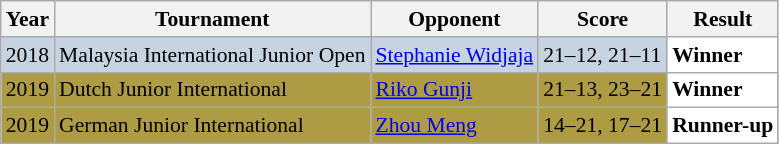<table class="sortable wikitable" style="font-size: 90%;">
<tr>
<th>Year</th>
<th>Tournament</th>
<th>Opponent</th>
<th>Score</th>
<th>Result</th>
</tr>
<tr style="background:#C6D4E1">
<td align="center">2018</td>
<td align="left">Malaysia International Junior Open</td>
<td align="left"> <a href='#'>Stephanie Widjaja</a></td>
<td align="left">21–12, 21–11</td>
<td style="text-align:left; background:white"> <strong>Winner</strong></td>
</tr>
<tr style="background:#AE9C45">
<td align="center">2019</td>
<td align="left">Dutch Junior International</td>
<td align="left"> <a href='#'>Riko Gunji</a></td>
<td align="left">21–13, 23–21</td>
<td style="text-align:left; background:white"> <strong>Winner</strong></td>
</tr>
<tr style="background:#AE9C45">
<td align="center">2019</td>
<td align="left">German Junior International</td>
<td align="left"> <a href='#'>Zhou Meng</a></td>
<td align="left">14–21, 17–21</td>
<td style="text-align:left; background:white"> <strong>Runner-up</strong></td>
</tr>
</table>
